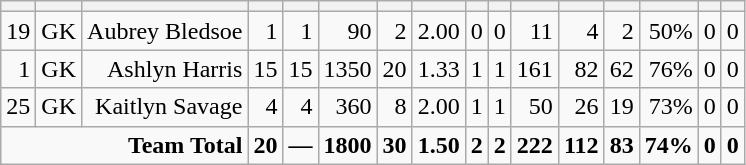<table class="wikitable sortable" style="text-align:right;">
<tr>
<th></th>
<th></th>
<th></th>
<th></th>
<th></th>
<th></th>
<th></th>
<th></th>
<th></th>
<th></th>
<th></th>
<th></th>
<th></th>
<th></th>
<th></th>
<th></th>
</tr>
<tr>
<td>19</td>
<td>GK</td>
<td>Aubrey Bledsoe</td>
<td>1</td>
<td>1</td>
<td>90</td>
<td>2</td>
<td>2.00</td>
<td>0</td>
<td>0</td>
<td>11</td>
<td>4</td>
<td>2</td>
<td>50%</td>
<td>0</td>
<td>0</td>
</tr>
<tr>
<td>1</td>
<td>GK</td>
<td>Ashlyn Harris</td>
<td>15</td>
<td>15</td>
<td>1350</td>
<td>20</td>
<td>1.33</td>
<td>1</td>
<td>1</td>
<td>161</td>
<td>82</td>
<td>62</td>
<td>76%</td>
<td>0</td>
<td>0</td>
</tr>
<tr>
<td>25</td>
<td>GK</td>
<td>Kaitlyn Savage</td>
<td>4</td>
<td>4</td>
<td>360</td>
<td>8</td>
<td>2.00</td>
<td>1</td>
<td>1</td>
<td>50</td>
<td>26</td>
<td>19</td>
<td>73%</td>
<td>0</td>
<td>0</td>
</tr>
<tr class=sortbottom style="font-weight:bold;">
<td colspan=3>Team Total</td>
<td>20</td>
<td>—</td>
<td>1800</td>
<td>30</td>
<td>1.50</td>
<td>2</td>
<td>2</td>
<td>222</td>
<td>112</td>
<td>83</td>
<td>74%</td>
<td>0</td>
<td>0</td>
</tr>
</table>
